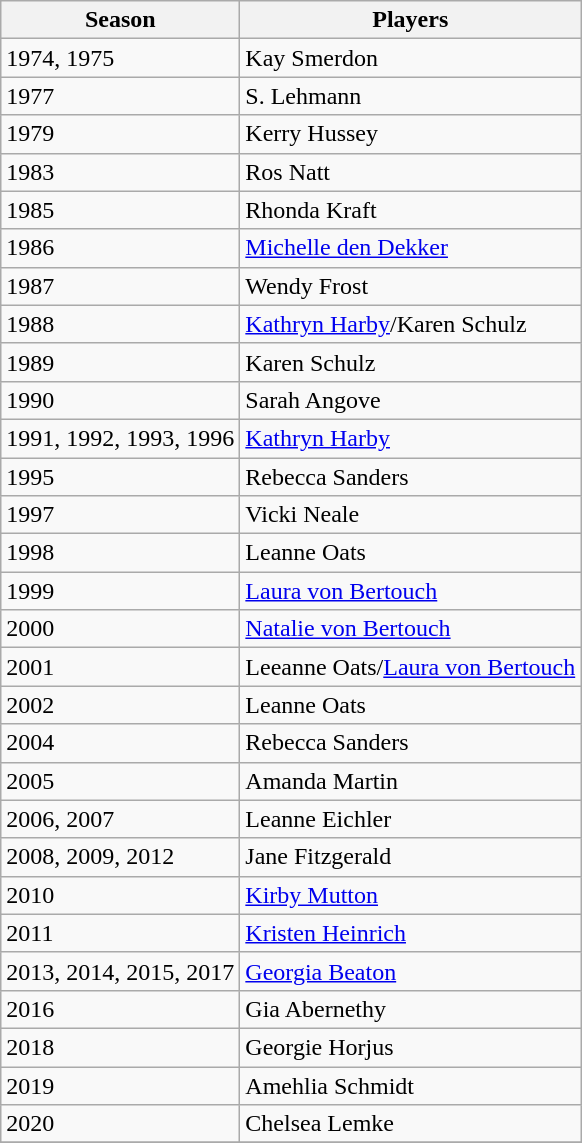<table class="wikitable collapsible">
<tr>
<th>Season</th>
<th>Players</th>
</tr>
<tr>
<td>1974, 1975</td>
<td>Kay Smerdon</td>
</tr>
<tr>
<td>1977</td>
<td>S. Lehmann</td>
</tr>
<tr>
<td>1979</td>
<td>Kerry Hussey</td>
</tr>
<tr>
<td>1983</td>
<td>Ros Natt</td>
</tr>
<tr>
<td>1985</td>
<td>Rhonda Kraft</td>
</tr>
<tr>
<td>1986</td>
<td><a href='#'>Michelle den Dekker</a></td>
</tr>
<tr>
<td>1987</td>
<td>Wendy Frost</td>
</tr>
<tr>
<td>1988</td>
<td><a href='#'>Kathryn Harby</a>/Karen Schulz</td>
</tr>
<tr>
<td>1989</td>
<td>Karen Schulz</td>
</tr>
<tr>
<td>1990</td>
<td>Sarah Angove</td>
</tr>
<tr>
<td>1991, 1992, 1993, 1996</td>
<td><a href='#'>Kathryn Harby</a></td>
</tr>
<tr>
<td>1995</td>
<td>Rebecca Sanders</td>
</tr>
<tr>
<td>1997</td>
<td>Vicki Neale</td>
</tr>
<tr>
<td>1998</td>
<td>Leanne Oats</td>
</tr>
<tr>
<td>1999</td>
<td><a href='#'>Laura von Bertouch</a></td>
</tr>
<tr>
<td>2000</td>
<td><a href='#'>Natalie von Bertouch</a></td>
</tr>
<tr>
<td>2001</td>
<td>Leeanne Oats/<a href='#'>Laura von Bertouch</a></td>
</tr>
<tr>
<td>2002</td>
<td>Leanne Oats</td>
</tr>
<tr>
<td>2004</td>
<td>Rebecca Sanders</td>
</tr>
<tr>
<td>2005</td>
<td>Amanda Martin</td>
</tr>
<tr>
<td>2006, 2007</td>
<td>Leanne Eichler</td>
</tr>
<tr>
<td>2008, 2009, 2012</td>
<td>Jane Fitzgerald</td>
</tr>
<tr>
<td>2010</td>
<td><a href='#'>Kirby Mutton</a></td>
</tr>
<tr>
<td>2011</td>
<td><a href='#'>Kristen Heinrich</a></td>
</tr>
<tr>
<td>2013, 2014, 2015, 2017</td>
<td><a href='#'>Georgia Beaton</a></td>
</tr>
<tr>
<td>2016</td>
<td>Gia Abernethy</td>
</tr>
<tr>
<td>2018</td>
<td>Georgie Horjus</td>
</tr>
<tr>
<td>2019</td>
<td>Amehlia Schmidt</td>
</tr>
<tr>
<td>2020</td>
<td>Chelsea Lemke</td>
</tr>
<tr>
</tr>
</table>
